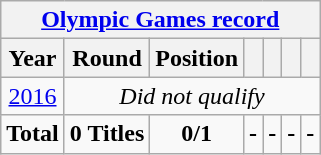<table class="wikitable" style="text-align: center;">
<tr>
<th colspan=10><a href='#'>Olympic Games record</a></th>
</tr>
<tr>
<th>Year</th>
<th>Round</th>
<th>Position</th>
<th></th>
<th></th>
<th></th>
<th></th>
</tr>
<tr>
<td> <a href='#'>2016</a></td>
<td colspan="6" rowspan=1><em>Did not qualify</em></td>
</tr>
<tr>
<td colspan=1><strong>Total</strong></td>
<td><strong>0 Titles</strong></td>
<td><strong>0/1</strong></td>
<td><strong>-</strong></td>
<td><strong>-</strong></td>
<td><strong>-</strong></td>
<td><strong>-</strong></td>
</tr>
</table>
